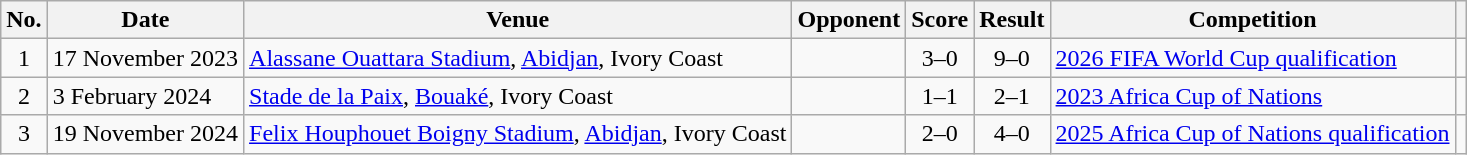<table class="wikitable sortable">
<tr>
<th>No.</th>
<th>Date</th>
<th>Venue</th>
<th>Opponent</th>
<th>Score</th>
<th>Result</th>
<th>Competition</th>
<th></th>
</tr>
<tr>
<td align="center">1</td>
<td>17 November 2023</td>
<td><a href='#'>Alassane Ouattara Stadium</a>, <a href='#'>Abidjan</a>, Ivory Coast</td>
<td></td>
<td align="center">3–0</td>
<td align="center">9–0</td>
<td><a href='#'>2026 FIFA World Cup qualification</a></td>
<td align="center"></td>
</tr>
<tr>
<td align="center">2</td>
<td>3 February 2024</td>
<td><a href='#'>Stade de la Paix</a>, <a href='#'>Bouaké</a>, Ivory Coast</td>
<td></td>
<td align="center">1–1</td>
<td align="center">2–1 </td>
<td><a href='#'>2023 Africa Cup of Nations</a></td>
<td></td>
</tr>
<tr>
<td align="center">3</td>
<td>19 November 2024</td>
<td><a href='#'>Felix Houphouet Boigny Stadium</a>, <a href='#'>Abidjan</a>, Ivory Coast</td>
<td></td>
<td align="center">2–0</td>
<td align="center">4–0</td>
<td><a href='#'>2025 Africa Cup of Nations qualification</a></td>
<td></td>
</tr>
</table>
